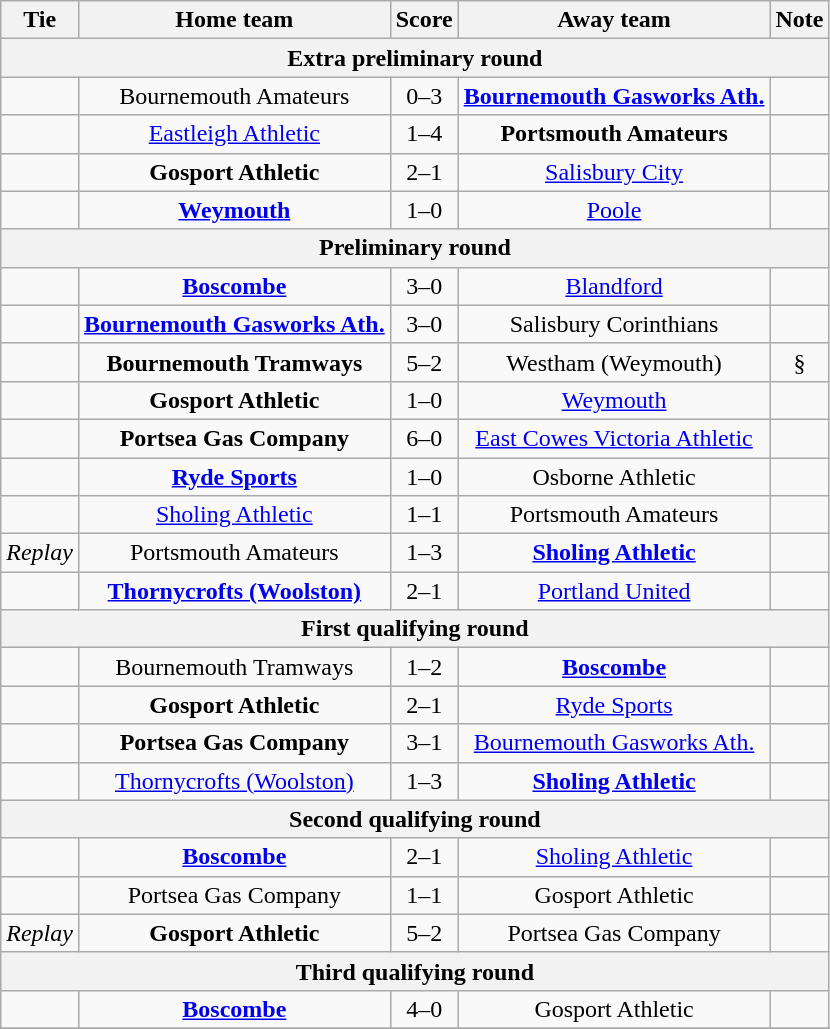<table class="wikitable" style="text-align:center;">
<tr>
<th>Tie</th>
<th>Home team</th>
<th>Score</th>
<th>Away team</th>
<th>Note</th>
</tr>
<tr>
<th colspan=5>Extra preliminary round</th>
</tr>
<tr>
<td></td>
<td>Bournemouth Amateurs</td>
<td>0–3</td>
<td><strong><a href='#'>Bournemouth Gasworks Ath.</a></strong></td>
<td></td>
</tr>
<tr>
<td></td>
<td><a href='#'>Eastleigh Athletic</a></td>
<td>1–4</td>
<td><strong>Portsmouth Amateurs</strong></td>
<td></td>
</tr>
<tr>
<td></td>
<td><strong>Gosport Athletic</strong></td>
<td>2–1</td>
<td><a href='#'>Salisbury City</a></td>
<td></td>
</tr>
<tr>
<td></td>
<td><strong><a href='#'>Weymouth</a></strong></td>
<td>1–0</td>
<td><a href='#'>Poole</a></td>
<td></td>
</tr>
<tr>
<th colspan=5>Preliminary round</th>
</tr>
<tr>
<td></td>
<td><strong><a href='#'>Boscombe</a></strong></td>
<td>3–0</td>
<td><a href='#'>Blandford</a></td>
<td></td>
</tr>
<tr>
<td></td>
<td><strong><a href='#'>Bournemouth Gasworks Ath.</a></strong></td>
<td>3–0</td>
<td>Salisbury Corinthians</td>
<td></td>
</tr>
<tr>
<td></td>
<td><strong>Bournemouth Tramways</strong></td>
<td>5–2</td>
<td>Westham (Weymouth)</td>
<td>§</td>
</tr>
<tr>
<td></td>
<td><strong>Gosport Athletic</strong></td>
<td>1–0</td>
<td><a href='#'>Weymouth</a></td>
<td></td>
</tr>
<tr>
<td></td>
<td><strong>Portsea Gas Company</strong></td>
<td>6–0</td>
<td><a href='#'>East Cowes Victoria Athletic</a></td>
<td></td>
</tr>
<tr>
<td></td>
<td><strong><a href='#'>Ryde Sports</a></strong></td>
<td>1–0</td>
<td>Osborne Athletic</td>
<td></td>
</tr>
<tr>
<td></td>
<td><a href='#'>Sholing Athletic</a></td>
<td>1–1</td>
<td>Portsmouth Amateurs</td>
<td></td>
</tr>
<tr>
<td><em>Replay</em></td>
<td>Portsmouth Amateurs</td>
<td>1–3</td>
<td><strong><a href='#'>Sholing Athletic</a></strong></td>
<td></td>
</tr>
<tr>
<td></td>
<td><strong><a href='#'>Thornycrofts (Woolston)</a></strong></td>
<td>2–1</td>
<td><a href='#'>Portland United</a></td>
<td></td>
</tr>
<tr>
<th colspan=5>First qualifying round</th>
</tr>
<tr>
<td></td>
<td>Bournemouth Tramways</td>
<td>1–2</td>
<td><strong><a href='#'>Boscombe</a></strong></td>
<td></td>
</tr>
<tr>
<td></td>
<td><strong>Gosport Athletic</strong></td>
<td>2–1</td>
<td><a href='#'>Ryde Sports</a></td>
<td></td>
</tr>
<tr>
<td></td>
<td><strong>Portsea Gas Company</strong></td>
<td>3–1</td>
<td><a href='#'>Bournemouth Gasworks Ath.</a></td>
<td></td>
</tr>
<tr>
<td></td>
<td><a href='#'>Thornycrofts (Woolston)</a></td>
<td>1–3</td>
<td><strong><a href='#'>Sholing Athletic</a></strong></td>
<td></td>
</tr>
<tr>
<th colspan=5>Second qualifying round</th>
</tr>
<tr>
<td></td>
<td><strong><a href='#'>Boscombe</a></strong></td>
<td>2–1</td>
<td><a href='#'>Sholing Athletic</a></td>
<td></td>
</tr>
<tr>
<td></td>
<td>Portsea Gas Company</td>
<td>1–1</td>
<td>Gosport Athletic</td>
<td></td>
</tr>
<tr>
<td><em>Replay</em></td>
<td><strong>Gosport Athletic</strong></td>
<td>5–2</td>
<td>Portsea Gas Company</td>
<td></td>
</tr>
<tr>
<th colspan=5>Third qualifying round</th>
</tr>
<tr>
<td></td>
<td><strong><a href='#'>Boscombe</a></strong></td>
<td>4–0</td>
<td>Gosport Athletic</td>
<td></td>
</tr>
<tr>
</tr>
</table>
